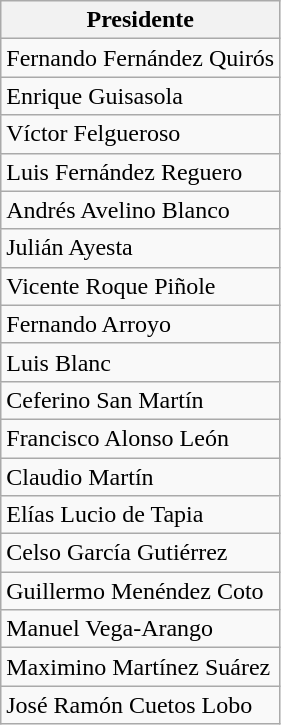<table class="wikitable">
<tr>
<th>Presidente</th>
</tr>
<tr>
<td>Fernando Fernández Quirós</td>
</tr>
<tr>
<td>Enrique Guisasola</td>
</tr>
<tr>
<td>Víctor Felgueroso</td>
</tr>
<tr>
<td>Luis Fernández Reguero</td>
</tr>
<tr>
<td>Andrés Avelino Blanco</td>
</tr>
<tr>
<td>Julián Ayesta</td>
</tr>
<tr>
<td>Vicente Roque Piñole</td>
</tr>
<tr>
<td>Fernando Arroyo</td>
</tr>
<tr>
<td>Luis Blanc</td>
</tr>
<tr>
<td>Ceferino San Martín</td>
</tr>
<tr>
<td>Francisco Alonso León</td>
</tr>
<tr>
<td>Claudio Martín</td>
</tr>
<tr>
<td>Elías Lucio de Tapia</td>
</tr>
<tr>
<td>Celso García Gutiérrez</td>
</tr>
<tr>
<td>Guillermo Menéndez Coto</td>
</tr>
<tr>
<td>Manuel Vega-Arango</td>
</tr>
<tr>
<td>Maximino Martínez Suárez</td>
</tr>
<tr>
<td>José Ramón Cuetos Lobo</td>
</tr>
</table>
